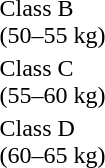<table>
<tr>
<td rowspan=2>Class B<br>(50–55 kg) </td>
<td rowspan=2></td>
<td rowspan=2></td>
<td></td>
</tr>
<tr>
<td></td>
</tr>
<tr>
<td rowspan=2>Class C<br>(55–60 kg) </td>
<td rowspan=2></td>
<td rowspan=2></td>
<td></td>
</tr>
<tr>
<td></td>
</tr>
<tr>
<td rowspan=2>Class D<br>(60–65 kg) </td>
<td rowspan=2></td>
<td rowspan=2></td>
<td></td>
</tr>
<tr>
<td></td>
</tr>
</table>
